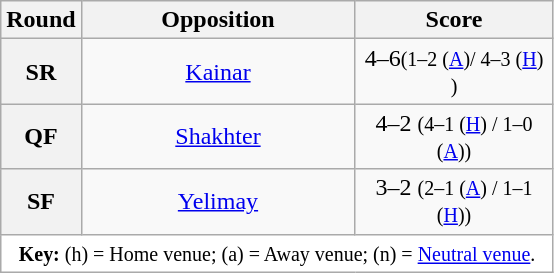<table class="wikitable plainrowheaders" style="text-align:center;margin:0">
<tr>
<th scope="col" style="width:35px">Round</th>
<th scope="col" style="width:175px">Opposition</th>
<th scope="col" style="width:125px">Score</th>
</tr>
<tr>
<th scope=row style="text-align:center">SR</th>
<td><a href='#'>Kainar</a></td>
<td>4–6<small>(1–2 (<a href='#'>A</a>)/ 4–3 (<a href='#'>H</a>) )</small></td>
</tr>
<tr>
<th scope=row style="text-align:center">QF</th>
<td><a href='#'>Shakhter</a></td>
<td>4–2 <small>(4–1 (<a href='#'>H</a>) / 1–0 (<a href='#'>A</a>))</small></td>
</tr>
<tr>
<th scope=row style="text-align:center">SF</th>
<td><a href='#'>Yelimay</a></td>
<td>3–2 <small>(2–1 (<a href='#'>A</a>) / 1–1 (<a href='#'>H</a>))</small></td>
</tr>
<tr>
<td colspan="3" style="background-color:white"><small><strong>Key:</strong> (h) = Home venue; (a) = Away venue; (n) = <a href='#'>Neutral venue</a>.</small></td>
</tr>
</table>
